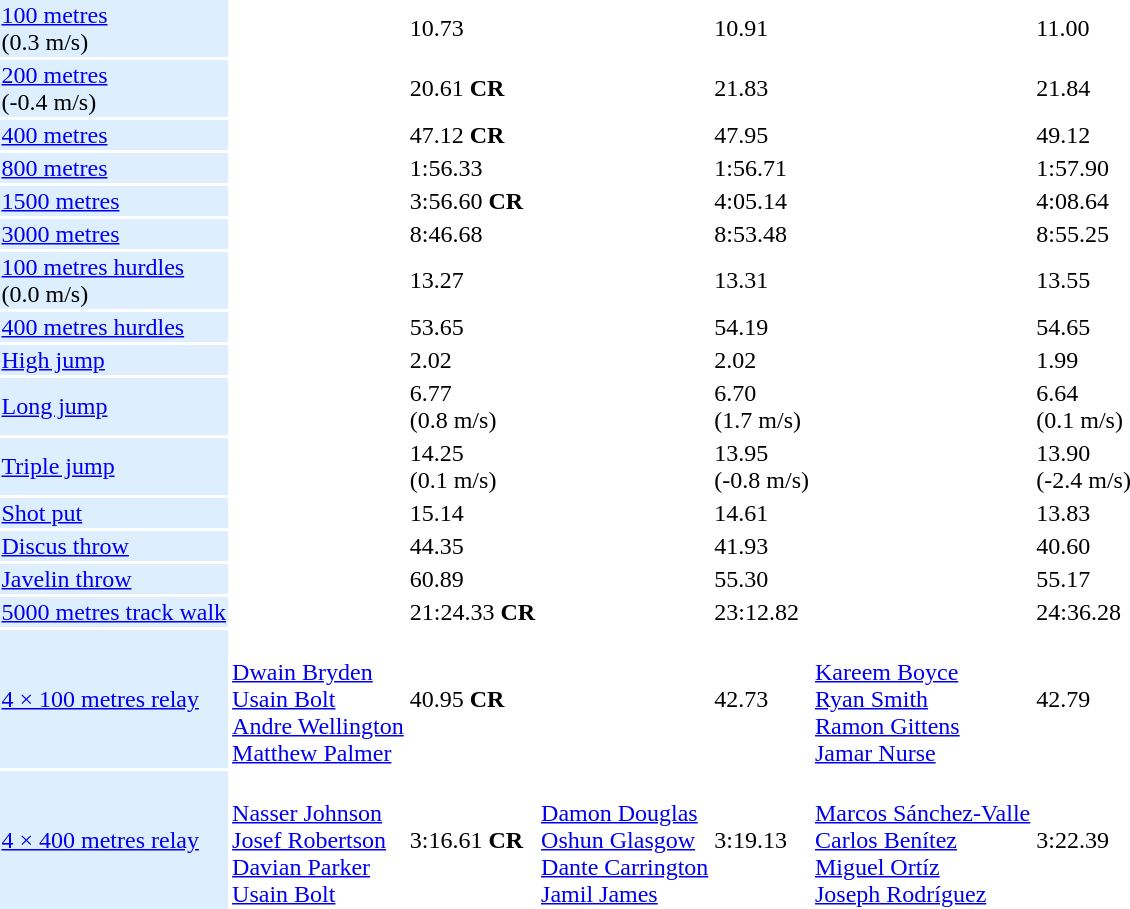<table>
<tr>
<td bgcolor = DDEEFF><a href='#'>100 metres</a> <br> (0.3 m/s)</td>
<td></td>
<td>10.73</td>
<td></td>
<td>10.91</td>
<td></td>
<td>11.00</td>
</tr>
<tr>
<td bgcolor = DDEEFF><a href='#'>200 metres</a> <br> (-0.4 m/s)</td>
<td></td>
<td>20.61 <strong>CR</strong></td>
<td></td>
<td>21.83</td>
<td></td>
<td>21.84</td>
</tr>
<tr>
<td bgcolor = DDEEFF><a href='#'>400 metres</a></td>
<td></td>
<td>47.12 <strong>CR</strong></td>
<td></td>
<td>47.95</td>
<td></td>
<td>49.12</td>
</tr>
<tr>
<td bgcolor = DDEEFF><a href='#'>800 metres</a></td>
<td></td>
<td>1:56.33</td>
<td></td>
<td>1:56.71</td>
<td></td>
<td>1:57.90</td>
</tr>
<tr>
<td bgcolor = DDEEFF><a href='#'>1500 metres</a></td>
<td></td>
<td>3:56.60 <strong>CR</strong></td>
<td></td>
<td>4:05.14</td>
<td></td>
<td>4:08.64</td>
</tr>
<tr>
<td bgcolor = DDEEFF><a href='#'>3000 metres</a></td>
<td></td>
<td>8:46.68</td>
<td></td>
<td>8:53.48</td>
<td></td>
<td>8:55.25</td>
</tr>
<tr>
<td bgcolor = DDEEFF><a href='#'>100 metres hurdles</a> <br> (0.0 m/s)</td>
<td></td>
<td>13.27</td>
<td></td>
<td>13.31</td>
<td></td>
<td>13.55</td>
</tr>
<tr>
<td bgcolor = DDEEFF><a href='#'>400 metres hurdles</a></td>
<td></td>
<td>53.65</td>
<td></td>
<td>54.19</td>
<td></td>
<td>54.65</td>
</tr>
<tr>
<td bgcolor = DDEEFF><a href='#'>High jump</a></td>
<td></td>
<td>2.02</td>
<td></td>
<td>2.02</td>
<td></td>
<td>1.99</td>
</tr>
<tr>
<td bgcolor = DDEEFF><a href='#'>Long jump</a></td>
<td></td>
<td>6.77 <br> (0.8 m/s)</td>
<td></td>
<td>6.70 <br> (1.7 m/s)</td>
<td></td>
<td>6.64 <br> (0.1 m/s)</td>
</tr>
<tr>
<td bgcolor = DDEEFF><a href='#'>Triple jump</a></td>
<td></td>
<td>14.25 <br> (0.1 m/s)</td>
<td></td>
<td>13.95 <br> (-0.8 m/s)</td>
<td></td>
<td>13.90 <br> (-2.4 m/s)</td>
</tr>
<tr>
<td bgcolor = DDEEFF><a href='#'>Shot put</a></td>
<td></td>
<td>15.14</td>
<td></td>
<td>14.61</td>
<td></td>
<td>13.83</td>
</tr>
<tr>
<td bgcolor = DDEEFF><a href='#'>Discus throw</a></td>
<td></td>
<td>44.35</td>
<td></td>
<td>41.93</td>
<td></td>
<td>40.60</td>
</tr>
<tr>
<td bgcolor = DDEEFF><a href='#'>Javelin throw</a></td>
<td></td>
<td>60.89</td>
<td></td>
<td>55.30</td>
<td></td>
<td>55.17</td>
</tr>
<tr>
<td bgcolor = DDEEFF><a href='#'>5000 metres track walk</a></td>
<td></td>
<td>21:24.33 <strong>CR</strong></td>
<td></td>
<td>23:12.82</td>
<td></td>
<td>24:36.28</td>
</tr>
<tr>
<td bgcolor = DDEEFF><a href='#'>4 × 100 metres relay</a></td>
<td> <br><a href='#'>Dwain Bryden</a> <br><a href='#'>Usain Bolt</a> <br><a href='#'>Andre Wellington</a> <br><a href='#'>Matthew Palmer</a></td>
<td>40.95 <strong>CR</strong></td>
<td></td>
<td>42.73</td>
<td> <br><a href='#'>Kareem Boyce</a> <br><a href='#'>Ryan Smith</a> <br><a href='#'>Ramon Gittens</a> <br><a href='#'>Jamar Nurse</a></td>
<td>42.79</td>
</tr>
<tr>
<td bgcolor = DDEEFF><a href='#'>4 × 400 metres relay</a></td>
<td> <br><a href='#'>Nasser Johnson</a> <br><a href='#'>Josef Robertson</a> <br><a href='#'>Davian Parker</a> <br><a href='#'>Usain Bolt</a></td>
<td>3:16.61 <strong>CR</strong></td>
<td> <br><a href='#'>Damon Douglas</a> <br><a href='#'>Oshun Glasgow</a> <br><a href='#'>Dante Carrington</a> <br><a href='#'>Jamil James</a></td>
<td>3:19.13</td>
<td> <br><a href='#'>Marcos Sánchez-Valle</a> <br><a href='#'>Carlos Benítez</a> <br><a href='#'>Miguel Ortíz</a> <br><a href='#'>Joseph Rodríguez</a></td>
<td>3:22.39</td>
</tr>
</table>
